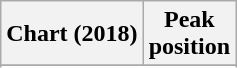<table class="wikitable sortable plainrowheaders">
<tr>
<th>Chart (2018)</th>
<th>Peak<br>position</th>
</tr>
<tr>
</tr>
<tr>
</tr>
<tr>
</tr>
<tr>
</tr>
</table>
